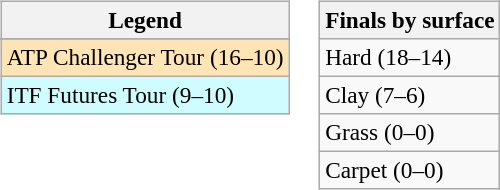<table>
<tr valign=top>
<td><br><table class=wikitable style=font-size:97%>
<tr>
<th>Legend</th>
</tr>
<tr bgcolor=e5d1cb>
</tr>
<tr bgcolor=moccasin>
<td>ATP Challenger Tour (16–10)</td>
</tr>
<tr bgcolor=cffcff>
<td>ITF Futures Tour (9–10)</td>
</tr>
</table>
</td>
<td><br><table class=wikitable style=font-size:97%>
<tr>
<th>Finals by surface</th>
</tr>
<tr>
<td>Hard (18–14)</td>
</tr>
<tr>
<td>Clay (7–6)</td>
</tr>
<tr>
<td>Grass (0–0)</td>
</tr>
<tr>
<td>Carpet (0–0)</td>
</tr>
</table>
</td>
</tr>
</table>
